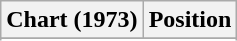<table class="wikitable">
<tr>
<th>Chart (1973)</th>
<th>Position</th>
</tr>
<tr>
</tr>
<tr>
</tr>
</table>
